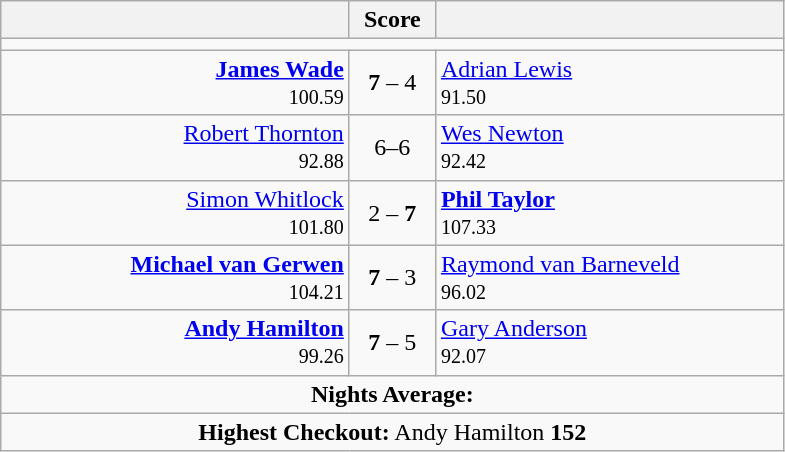<table class=wikitable style="text-align:center">
<tr>
<th width=225></th>
<th width=50>Score</th>
<th width=225></th>
</tr>
<tr align=centre>
<td colspan="3"></td>
</tr>
<tr align=left>
<td align=right><strong><a href='#'>James Wade</a></strong>  <br><small><span>100.59</span></small></td>
<td align=center><strong>7</strong> – 4</td>
<td> <a href='#'>Adrian Lewis</a>  <br><small><span>91.50</span></small></td>
</tr>
<tr align=left>
<td align=right><a href='#'>Robert Thornton</a>  <br><small><span>92.88</span></small></td>
<td align=center>6–6</td>
<td> <a href='#'>Wes Newton</a>  <br><small><span>92.42</span></small></td>
</tr>
<tr align=left>
<td align=right><a href='#'>Simon Whitlock</a>  <br><small><span>101.80</span></small></td>
<td align=center>2 – <strong>7</strong></td>
<td> <strong><a href='#'>Phil Taylor</a></strong> <br><small><span>107.33</span></small></td>
</tr>
<tr align=left>
<td align=right><strong><a href='#'>Michael van Gerwen</a></strong>  <br><small><span>104.21</span></small></td>
<td align=center><strong>7</strong> – 3</td>
<td> <a href='#'>Raymond van Barneveld</a> <br><small><span>96.02</span></small></td>
</tr>
<tr align=left>
<td align=right><strong><a href='#'>Andy Hamilton</a></strong>  <br><small><span>99.26</span></small></td>
<td align=center><strong>7</strong> – 5</td>
<td> <a href='#'>Gary Anderson</a> <br><small><span>92.07</span></small></td>
</tr>
<tr align=center>
<td colspan="3"><strong>Nights Average:</strong> </td>
</tr>
<tr align=center>
<td colspan="3"><strong>Highest Checkout:</strong> Andy Hamilton <strong>152</strong></td>
</tr>
</table>
